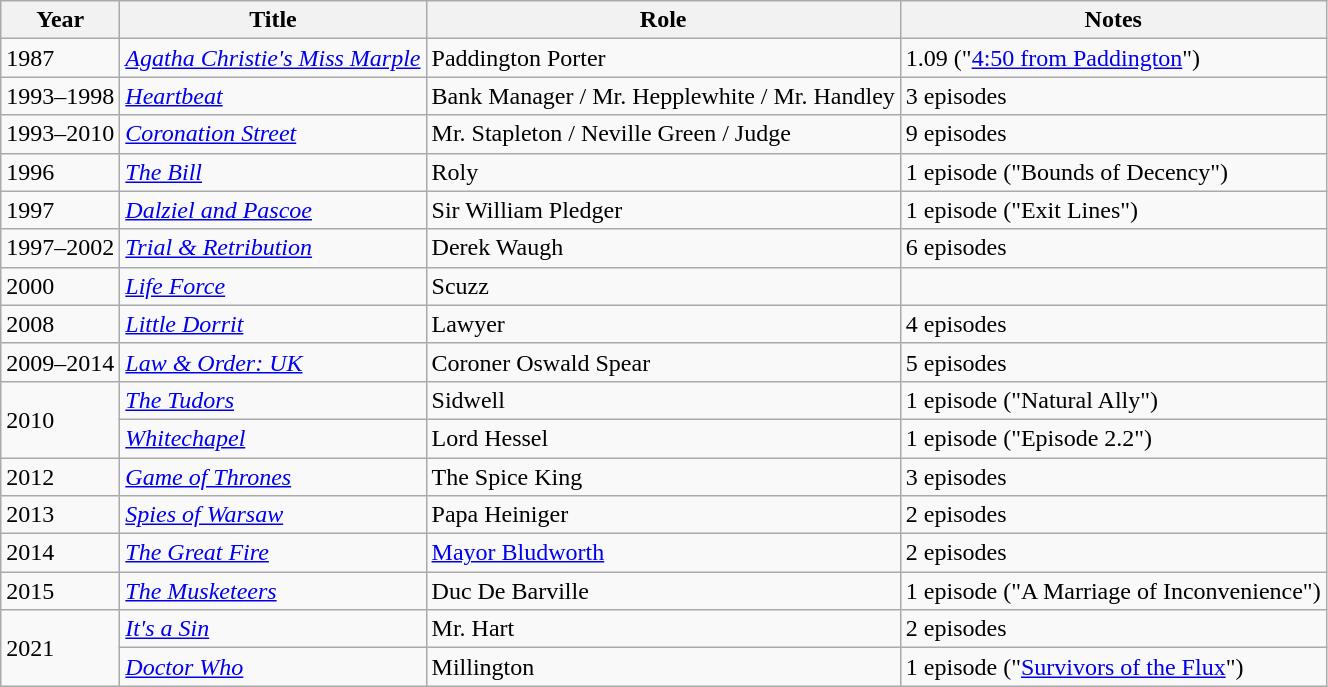<table class="wikitable sortable">
<tr>
<th>Year</th>
<th>Title</th>
<th>Role</th>
<th>Notes</th>
</tr>
<tr>
<td>1987</td>
<td><em><a href='#'>Agatha Christie's Miss Marple</a></em></td>
<td>Paddington Porter</td>
<td>1.09 ("<a href='#'>4:50 from Paddington</a>")</td>
</tr>
<tr>
<td>1993–1998</td>
<td><em><a href='#'>Heartbeat</a></em></td>
<td>Bank Manager / Mr. Hepplewhite / Mr. Handley</td>
<td>3 episodes</td>
</tr>
<tr>
<td>1993–2010</td>
<td><em><a href='#'>Coronation Street</a></em></td>
<td>Mr. Stapleton / Neville Green / Judge</td>
<td>9 episodes</td>
</tr>
<tr>
<td>1996</td>
<td><em><a href='#'>The Bill</a></em></td>
<td>Roly</td>
<td>1 episode ("Bounds of Decency")</td>
</tr>
<tr>
<td>1997</td>
<td><em><a href='#'>Dalziel and Pascoe</a></em></td>
<td>Sir William Pledger</td>
<td>1 episode ("Exit Lines")</td>
</tr>
<tr>
<td>1997–2002</td>
<td><em><a href='#'>Trial & Retribution</a></em></td>
<td>Derek Waugh</td>
<td>6 episodes</td>
</tr>
<tr>
<td>2000</td>
<td><em><a href='#'>Life Force</a></em></td>
<td>Scuzz</td>
<td></td>
</tr>
<tr>
<td>2008</td>
<td><em><a href='#'>Little Dorrit</a></em></td>
<td>Lawyer</td>
<td>4 episodes</td>
</tr>
<tr>
<td>2009–2014</td>
<td><em><a href='#'>Law & Order: UK</a></em></td>
<td>Coroner Oswald Spear</td>
<td>5 episodes</td>
</tr>
<tr>
<td rowspan="2">2010</td>
<td><em><a href='#'>The Tudors</a></em></td>
<td>Sidwell</td>
<td>1 episode ("Natural Ally")</td>
</tr>
<tr>
<td><em><a href='#'>Whitechapel</a></em></td>
<td>Lord Hessel</td>
<td>1 episode ("Episode 2.2")</td>
</tr>
<tr>
<td>2012</td>
<td><em><a href='#'>Game of Thrones</a></em></td>
<td>The Spice King</td>
<td>3 episodes</td>
</tr>
<tr>
<td>2013</td>
<td><em><a href='#'>Spies of Warsaw</a></em></td>
<td>Papa Heiniger</td>
<td>2 episodes</td>
</tr>
<tr>
<td>2014</td>
<td><em><a href='#'>The Great Fire</a></em></td>
<td><a href='#'>Mayor Bludworth</a></td>
<td>2 episodes</td>
</tr>
<tr>
<td>2015</td>
<td><em><a href='#'>The Musketeers</a></em></td>
<td>Duc De Barville</td>
<td>1 episode ("A Marriage of Inconvenience")</td>
</tr>
<tr>
<td rowspan="2">2021</td>
<td><em><a href='#'>It's a Sin</a></em></td>
<td>Mr. Hart</td>
<td>2 episodes</td>
</tr>
<tr>
<td><em><a href='#'>Doctor Who</a></em></td>
<td>Millington</td>
<td>1 episode ("<a href='#'>Survivors of the Flux</a>")</td>
</tr>
</table>
